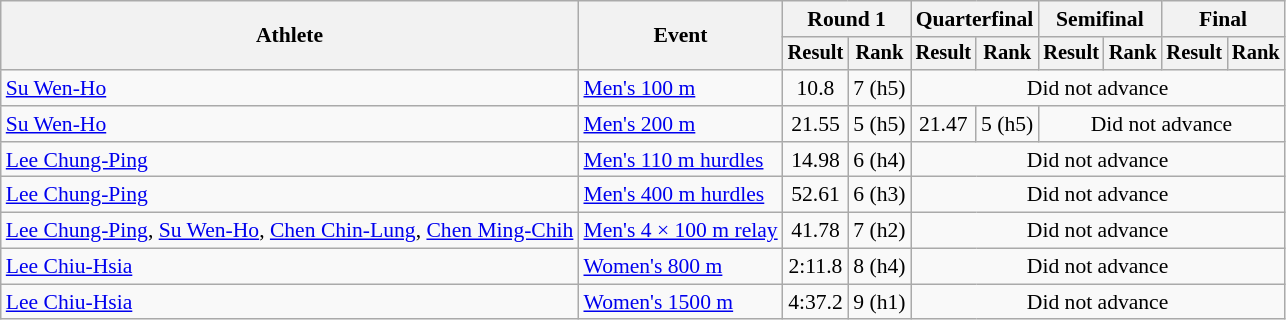<table class="wikitable" style="font-size:90%; text-align:center">
<tr>
<th rowspan="2">Athlete</th>
<th rowspan="2">Event</th>
<th colspan="2">Round 1</th>
<th colspan="2">Quarterfinal</th>
<th colspan="2">Semifinal</th>
<th colspan="2">Final</th>
</tr>
<tr style="font-size:95%">
<th>Result</th>
<th>Rank</th>
<th>Result</th>
<th>Rank</th>
<th>Result</th>
<th>Rank</th>
<th>Result</th>
<th>Rank</th>
</tr>
<tr>
<td align="left"><a href='#'>Su Wen-Ho</a></td>
<td align="left"><a href='#'>Men's 100 m</a></td>
<td>10.8</td>
<td>7 (h5)</td>
<td colspan="6">Did not advance</td>
</tr>
<tr>
<td align="left"><a href='#'>Su Wen-Ho</a></td>
<td align="left"><a href='#'>Men's 200 m</a></td>
<td>21.55</td>
<td>5 (h5)</td>
<td>21.47</td>
<td>5 (h5)</td>
<td colspan="4">Did not advance</td>
</tr>
<tr>
<td align="left"><a href='#'>Lee Chung-Ping</a></td>
<td align="left"><a href='#'>Men's 110 m hurdles</a></td>
<td>14.98</td>
<td>6 (h4)</td>
<td colspan="6">Did not advance</td>
</tr>
<tr>
<td align="left"><a href='#'>Lee Chung-Ping</a></td>
<td align="left"><a href='#'>Men's 400 m hurdles</a></td>
<td>52.61</td>
<td>6 (h3)</td>
<td colspan="6">Did not advance</td>
</tr>
<tr>
<td align="left"><a href='#'>Lee Chung-Ping</a>, <a href='#'>Su Wen-Ho</a>, <a href='#'>Chen Chin-Lung</a>, <a href='#'>Chen Ming-Chih</a></td>
<td align="left"><a href='#'>Men's 4 × 100 m relay</a></td>
<td>41.78</td>
<td>7 (h2)</td>
<td colspan="6">Did not advance</td>
</tr>
<tr>
<td align="left"><a href='#'>Lee Chiu-Hsia</a></td>
<td align="left"><a href='#'>Women's 800 m</a></td>
<td>2:11.8</td>
<td>8 (h4)</td>
<td colspan="6">Did not advance</td>
</tr>
<tr>
<td align="left"><a href='#'>Lee Chiu-Hsia</a></td>
<td align="left"><a href='#'>Women's 1500 m</a></td>
<td>4:37.2</td>
<td>9 (h1)</td>
<td colspan="6">Did not advance</td>
</tr>
</table>
